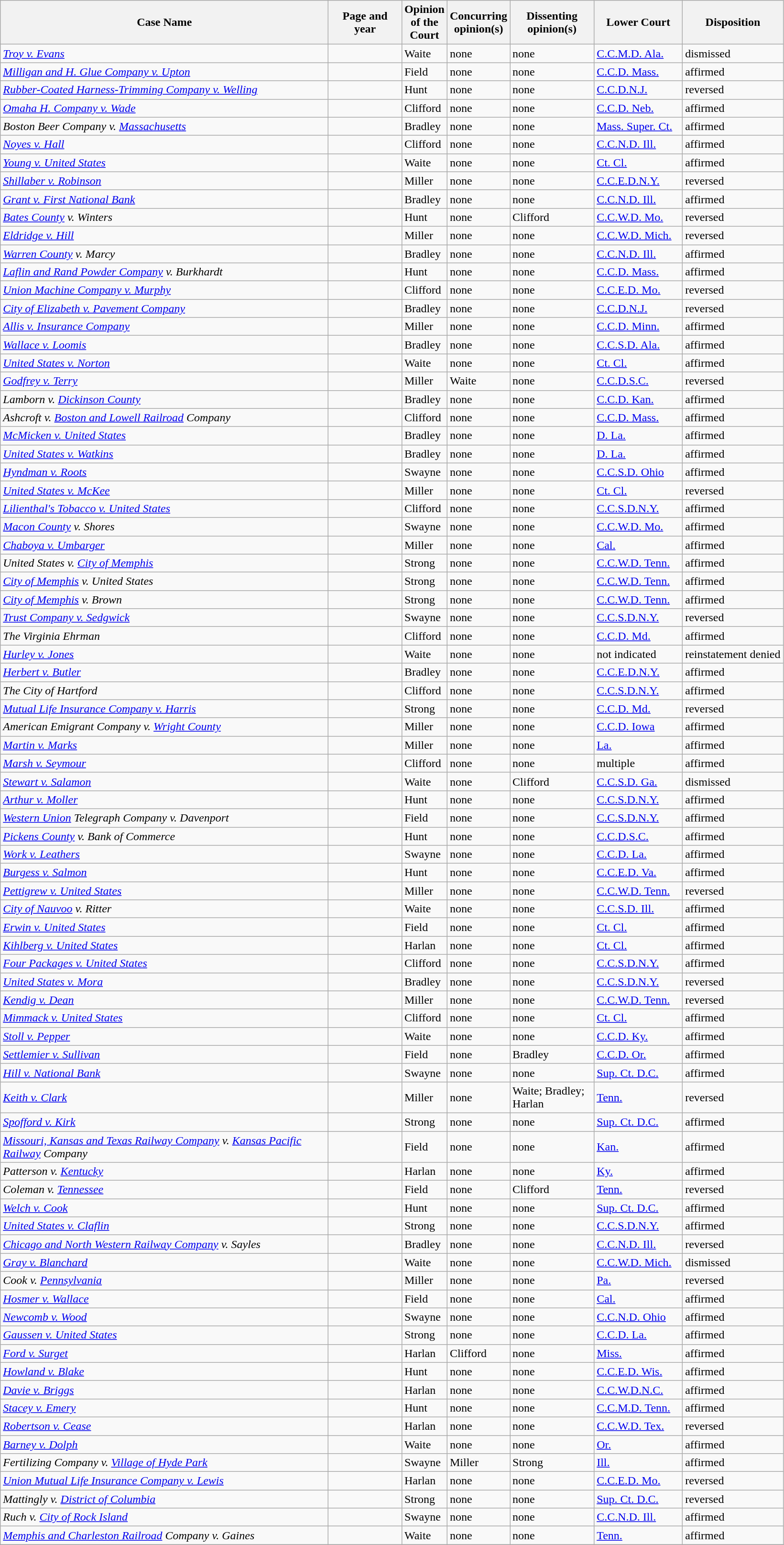<table class="wikitable sortable">
<tr>
<th scope="col" style="width: 450px;">Case Name</th>
<th scope="col" style="width: 95px;">Page and year</th>
<th scope="col" style="width: 10px;">Opinion of the Court</th>
<th scope="col" style="width: 10px;">Concurring opinion(s)</th>
<th scope="col" style="width: 110px;">Dissenting opinion(s)</th>
<th scope="col" style="width: 116px;">Lower Court</th>
<th scope="col" style="width: 133px;">Disposition</th>
</tr>
<tr>
<td><em><a href='#'>Troy v. Evans</a></em></td>
<td align="right"></td>
<td>Waite</td>
<td>none</td>
<td>none</td>
<td><a href='#'>C.C.M.D. Ala.</a></td>
<td>dismissed</td>
</tr>
<tr>
<td><em><a href='#'>Milligan and H. Glue Company v. Upton</a></em></td>
<td align="right"></td>
<td>Field</td>
<td>none</td>
<td>none</td>
<td><a href='#'>C.C.D. Mass.</a></td>
<td>affirmed</td>
</tr>
<tr>
<td><em><a href='#'>Rubber-Coated Harness-Trimming Company v. Welling</a></em></td>
<td align="right"></td>
<td>Hunt</td>
<td>none</td>
<td>none</td>
<td><a href='#'>C.C.D.N.J.</a></td>
<td>reversed</td>
</tr>
<tr>
<td><em><a href='#'>Omaha H. Company v. Wade</a></em></td>
<td align="right"></td>
<td>Clifford</td>
<td>none</td>
<td>none</td>
<td><a href='#'>C.C.D. Neb.</a></td>
<td>affirmed</td>
</tr>
<tr>
<td><em>Boston Beer Company v. <a href='#'>Massachusetts</a></em></td>
<td align="right"></td>
<td>Bradley</td>
<td>none</td>
<td>none</td>
<td><a href='#'>Mass. Super. Ct.</a></td>
<td>affirmed</td>
</tr>
<tr>
<td><em><a href='#'>Noyes v. Hall</a></em></td>
<td align="right"></td>
<td>Clifford</td>
<td>none</td>
<td>none</td>
<td><a href='#'>C.C.N.D. Ill.</a></td>
<td>affirmed</td>
</tr>
<tr>
<td><em><a href='#'>Young v. United States</a></em></td>
<td align="right"></td>
<td>Waite</td>
<td>none</td>
<td>none</td>
<td><a href='#'>Ct. Cl.</a></td>
<td>affirmed</td>
</tr>
<tr>
<td><em><a href='#'>Shillaber v. Robinson</a></em></td>
<td align="right"></td>
<td>Miller</td>
<td>none</td>
<td>none</td>
<td><a href='#'>C.C.E.D.N.Y.</a></td>
<td>reversed</td>
</tr>
<tr>
<td><em><a href='#'>Grant v. First National Bank</a></em></td>
<td align="right"></td>
<td>Bradley</td>
<td>none</td>
<td>none</td>
<td><a href='#'>C.C.N.D. Ill.</a></td>
<td>affirmed</td>
</tr>
<tr>
<td><em><a href='#'>Bates County</a> v. Winters</em></td>
<td align="right"></td>
<td>Hunt</td>
<td>none</td>
<td>Clifford</td>
<td><a href='#'>C.C.W.D. Mo.</a></td>
<td>reversed</td>
</tr>
<tr>
<td><em><a href='#'>Eldridge v. Hill</a></em></td>
<td align="right"></td>
<td>Miller</td>
<td>none</td>
<td>none</td>
<td><a href='#'>C.C.W.D. Mich.</a></td>
<td>reversed</td>
</tr>
<tr>
<td><em><a href='#'>Warren County</a> v. Marcy</em></td>
<td align="right"></td>
<td>Bradley</td>
<td>none</td>
<td>none</td>
<td><a href='#'>C.C.N.D. Ill.</a></td>
<td>affirmed</td>
</tr>
<tr>
<td><em><a href='#'>Laflin and Rand Powder Company</a> v. Burkhardt</em></td>
<td align="right"></td>
<td>Hunt</td>
<td>none</td>
<td>none</td>
<td><a href='#'>C.C.D. Mass.</a></td>
<td>affirmed</td>
</tr>
<tr>
<td><em><a href='#'>Union Machine Company v. Murphy</a></em></td>
<td align="right"></td>
<td>Clifford</td>
<td>none</td>
<td>none</td>
<td><a href='#'>C.C.E.D. Mo.</a></td>
<td>reversed</td>
</tr>
<tr>
<td><em><a href='#'>City of Elizabeth v. Pavement Company</a></em></td>
<td align="right"></td>
<td>Bradley</td>
<td>none</td>
<td>none</td>
<td><a href='#'>C.C.D.N.J.</a></td>
<td>reversed</td>
</tr>
<tr>
<td><em><a href='#'>Allis v. Insurance Company</a></em></td>
<td align="right"></td>
<td>Miller</td>
<td>none</td>
<td>none</td>
<td><a href='#'>C.C.D. Minn.</a></td>
<td>affirmed</td>
</tr>
<tr>
<td><em><a href='#'>Wallace v. Loomis</a></em></td>
<td align="right"></td>
<td>Bradley</td>
<td>none</td>
<td>none</td>
<td><a href='#'>C.C.S.D. Ala.</a></td>
<td>affirmed</td>
</tr>
<tr>
<td><em><a href='#'>United States v. Norton</a></em></td>
<td align="right"></td>
<td>Waite</td>
<td>none</td>
<td>none</td>
<td><a href='#'>Ct. Cl.</a></td>
<td>affirmed</td>
</tr>
<tr>
<td><em><a href='#'>Godfrey v. Terry</a></em></td>
<td align="right"></td>
<td>Miller</td>
<td>Waite</td>
<td>none</td>
<td><a href='#'>C.C.D.S.C.</a></td>
<td>reversed</td>
</tr>
<tr>
<td><em>Lamborn v. <a href='#'>Dickinson County</a></em></td>
<td align="right"></td>
<td>Bradley</td>
<td>none</td>
<td>none</td>
<td><a href='#'>C.C.D. Kan.</a></td>
<td>affirmed</td>
</tr>
<tr>
<td><em>Ashcroft v. <a href='#'>Boston and Lowell Railroad</a> Company</em></td>
<td align="right"></td>
<td>Clifford</td>
<td>none</td>
<td>none</td>
<td><a href='#'>C.C.D. Mass.</a></td>
<td>affirmed</td>
</tr>
<tr>
<td><em><a href='#'>McMicken v. United States</a></em></td>
<td align="right"></td>
<td>Bradley</td>
<td>none</td>
<td>none</td>
<td><a href='#'>D. La.</a></td>
<td>affirmed</td>
</tr>
<tr>
<td><em><a href='#'>United States v. Watkins</a></em></td>
<td align="right"></td>
<td>Bradley</td>
<td>none</td>
<td>none</td>
<td><a href='#'>D. La.</a></td>
<td>affirmed</td>
</tr>
<tr>
<td><em><a href='#'>Hyndman v. Roots</a></em></td>
<td align="right"></td>
<td>Swayne</td>
<td>none</td>
<td>none</td>
<td><a href='#'>C.C.S.D. Ohio</a></td>
<td>affirmed</td>
</tr>
<tr>
<td><em><a href='#'>United States v. McKee</a></em></td>
<td align="right"></td>
<td>Miller</td>
<td>none</td>
<td>none</td>
<td><a href='#'>Ct. Cl.</a></td>
<td>reversed</td>
</tr>
<tr>
<td><em><a href='#'>Lilienthal's Tobacco v. United States</a></em></td>
<td align="right"></td>
<td>Clifford</td>
<td>none</td>
<td>none</td>
<td><a href='#'>C.C.S.D.N.Y.</a></td>
<td>affirmed</td>
</tr>
<tr>
<td><em><a href='#'>Macon County</a> v. Shores</em></td>
<td align="right"></td>
<td>Swayne</td>
<td>none</td>
<td>none</td>
<td><a href='#'>C.C.W.D. Mo.</a></td>
<td>affirmed</td>
</tr>
<tr>
<td><em><a href='#'>Chaboya v. Umbarger</a></em></td>
<td align="right"></td>
<td>Miller</td>
<td>none</td>
<td>none</td>
<td><a href='#'>Cal.</a></td>
<td>affirmed</td>
</tr>
<tr>
<td><em>United States v. <a href='#'>City of Memphis</a></em></td>
<td align="right"></td>
<td>Strong</td>
<td>none</td>
<td>none</td>
<td><a href='#'>C.C.W.D. Tenn.</a></td>
<td>affirmed</td>
</tr>
<tr>
<td><em><a href='#'>City of Memphis</a> v. United States</em></td>
<td align="right"></td>
<td>Strong</td>
<td>none</td>
<td>none</td>
<td><a href='#'>C.C.W.D. Tenn.</a></td>
<td>affirmed</td>
</tr>
<tr>
<td><em><a href='#'>City of Memphis</a> v. Brown</em></td>
<td align="right"></td>
<td>Strong</td>
<td>none</td>
<td>none</td>
<td><a href='#'>C.C.W.D. Tenn.</a></td>
<td>affirmed</td>
</tr>
<tr>
<td><em><a href='#'>Trust Company v. Sedgwick</a></em></td>
<td align="right"></td>
<td>Swayne</td>
<td>none</td>
<td>none</td>
<td><a href='#'>C.C.S.D.N.Y.</a></td>
<td>reversed</td>
</tr>
<tr>
<td><em>The Virginia Ehrman</em></td>
<td align="right"></td>
<td>Clifford</td>
<td>none</td>
<td>none</td>
<td><a href='#'>C.C.D. Md.</a></td>
<td>affirmed</td>
</tr>
<tr>
<td><em><a href='#'>Hurley v. Jones</a></em></td>
<td align="right"></td>
<td>Waite</td>
<td>none</td>
<td>none</td>
<td>not indicated</td>
<td>reinstatement denied</td>
</tr>
<tr>
<td><em><a href='#'>Herbert v. Butler</a></em></td>
<td align="right"></td>
<td>Bradley</td>
<td>none</td>
<td>none</td>
<td><a href='#'>C.C.E.D.N.Y.</a></td>
<td>affirmed</td>
</tr>
<tr>
<td><em>The City of Hartford</em></td>
<td align="right"></td>
<td>Clifford</td>
<td>none</td>
<td>none</td>
<td><a href='#'>C.C.S.D.N.Y.</a></td>
<td>affirmed</td>
</tr>
<tr>
<td><em><a href='#'>Mutual Life Insurance Company v. Harris</a></em></td>
<td align="right"></td>
<td>Strong</td>
<td>none</td>
<td>none</td>
<td><a href='#'>C.C.D. Md.</a></td>
<td>reversed</td>
</tr>
<tr>
<td><em>American Emigrant Company v. <a href='#'>Wright County</a></em></td>
<td align="right"></td>
<td>Miller</td>
<td>none</td>
<td>none</td>
<td><a href='#'>C.C.D. Iowa</a></td>
<td>affirmed</td>
</tr>
<tr>
<td><em><a href='#'>Martin v. Marks</a></em></td>
<td align="right"></td>
<td>Miller</td>
<td>none</td>
<td>none</td>
<td><a href='#'>La.</a></td>
<td>affirmed</td>
</tr>
<tr>
<td><em><a href='#'>Marsh v. Seymour</a></em></td>
<td align="right"></td>
<td>Clifford</td>
<td>none</td>
<td>none</td>
<td>multiple</td>
<td>affirmed</td>
</tr>
<tr>
<td><em><a href='#'>Stewart v. Salamon</a></em></td>
<td align="right"></td>
<td>Waite</td>
<td>none</td>
<td>Clifford</td>
<td><a href='#'>C.C.S.D. Ga.</a></td>
<td>dismissed</td>
</tr>
<tr>
<td><em><a href='#'>Arthur v. Moller</a></em></td>
<td align="right"></td>
<td>Hunt</td>
<td>none</td>
<td>none</td>
<td><a href='#'>C.C.S.D.N.Y.</a></td>
<td>affirmed</td>
</tr>
<tr>
<td><em><a href='#'>Western Union</a> Telegraph Company v. Davenport</em></td>
<td align="right"></td>
<td>Field</td>
<td>none</td>
<td>none</td>
<td><a href='#'>C.C.S.D.N.Y.</a></td>
<td>affirmed</td>
</tr>
<tr>
<td><em><a href='#'>Pickens County</a> v. Bank of Commerce</em></td>
<td align="right"></td>
<td>Hunt</td>
<td>none</td>
<td>none</td>
<td><a href='#'>C.C.D.S.C.</a></td>
<td>affirmed</td>
</tr>
<tr>
<td><em><a href='#'>Work v. Leathers</a></em></td>
<td align="right"></td>
<td>Swayne</td>
<td>none</td>
<td>none</td>
<td><a href='#'>C.C.D. La.</a></td>
<td>affirmed</td>
</tr>
<tr>
<td><em><a href='#'>Burgess v. Salmon</a></em></td>
<td align="right"></td>
<td>Hunt</td>
<td>none</td>
<td>none</td>
<td><a href='#'>C.C.E.D. Va.</a></td>
<td>affirmed</td>
</tr>
<tr>
<td><em><a href='#'>Pettigrew v. United States</a></em></td>
<td align="right"></td>
<td>Miller</td>
<td>none</td>
<td>none</td>
<td><a href='#'>C.C.W.D. Tenn.</a></td>
<td>reversed</td>
</tr>
<tr>
<td><em><a href='#'>City of Nauvoo</a> v. Ritter</em></td>
<td align="right"></td>
<td>Waite</td>
<td>none</td>
<td>none</td>
<td><a href='#'>C.C.S.D. Ill.</a></td>
<td>affirmed</td>
</tr>
<tr>
<td><em><a href='#'>Erwin v. United States</a></em></td>
<td align="right"></td>
<td>Field</td>
<td>none</td>
<td>none</td>
<td><a href='#'>Ct. Cl.</a></td>
<td>affirmed</td>
</tr>
<tr>
<td><em><a href='#'>Kihlberg v. United States</a></em></td>
<td align="right"></td>
<td>Harlan</td>
<td>none</td>
<td>none</td>
<td><a href='#'>Ct. Cl.</a></td>
<td>affirmed</td>
</tr>
<tr>
<td><em><a href='#'>Four Packages v. United States</a></em></td>
<td align="right"></td>
<td>Clifford</td>
<td>none</td>
<td>none</td>
<td><a href='#'>C.C.S.D.N.Y.</a></td>
<td>affirmed</td>
</tr>
<tr>
<td><em><a href='#'>United States v. Mora</a></em></td>
<td align="right"></td>
<td>Bradley</td>
<td>none</td>
<td>none</td>
<td><a href='#'>C.C.S.D.N.Y.</a></td>
<td>reversed</td>
</tr>
<tr>
<td><em><a href='#'>Kendig v. Dean</a></em></td>
<td align="right"></td>
<td>Miller</td>
<td>none</td>
<td>none</td>
<td><a href='#'>C.C.W.D. Tenn.</a></td>
<td>reversed</td>
</tr>
<tr>
<td><em><a href='#'>Mimmack v. United States</a></em></td>
<td align="right"></td>
<td>Clifford</td>
<td>none</td>
<td>none</td>
<td><a href='#'>Ct. Cl.</a></td>
<td>affirmed</td>
</tr>
<tr>
<td><em><a href='#'>Stoll v. Pepper</a></em></td>
<td align="right"></td>
<td>Waite</td>
<td>none</td>
<td>none</td>
<td><a href='#'>C.C.D. Ky.</a></td>
<td>affirmed</td>
</tr>
<tr>
<td><em><a href='#'>Settlemier v. Sullivan</a></em></td>
<td align="right"></td>
<td>Field</td>
<td>none</td>
<td>Bradley</td>
<td><a href='#'>C.C.D. Or.</a></td>
<td>affirmed</td>
</tr>
<tr>
<td><em><a href='#'>Hill v. National Bank</a></em></td>
<td align="right"></td>
<td>Swayne</td>
<td>none</td>
<td>none</td>
<td><a href='#'>Sup. Ct. D.C.</a></td>
<td>affirmed</td>
</tr>
<tr>
<td><em><a href='#'>Keith v. Clark</a></em></td>
<td align="right"></td>
<td>Miller</td>
<td>none</td>
<td>Waite; Bradley; Harlan</td>
<td><a href='#'>Tenn.</a></td>
<td>reversed</td>
</tr>
<tr>
<td><em><a href='#'>Spofford v. Kirk</a></em></td>
<td align="right"></td>
<td>Strong</td>
<td>none</td>
<td>none</td>
<td><a href='#'>Sup. Ct. D.C.</a></td>
<td>affirmed</td>
</tr>
<tr>
<td><em><a href='#'>Missouri, Kansas and Texas Railway Company</a> v. <a href='#'>Kansas Pacific Railway</a> Company</em></td>
<td align="right"></td>
<td>Field</td>
<td>none</td>
<td>none</td>
<td><a href='#'>Kan.</a></td>
<td>affirmed</td>
</tr>
<tr>
<td><em>Patterson v. <a href='#'>Kentucky</a></em></td>
<td align="right"></td>
<td>Harlan</td>
<td>none</td>
<td>none</td>
<td><a href='#'>Ky.</a></td>
<td>affirmed</td>
</tr>
<tr>
<td><em>Coleman v. <a href='#'>Tennessee</a></em></td>
<td align="right"></td>
<td>Field</td>
<td>none</td>
<td>Clifford</td>
<td><a href='#'>Tenn.</a></td>
<td>reversed</td>
</tr>
<tr>
<td><em><a href='#'>Welch v. Cook</a></em></td>
<td align="right"></td>
<td>Hunt</td>
<td>none</td>
<td>none</td>
<td><a href='#'>Sup. Ct. D.C.</a></td>
<td>affirmed</td>
</tr>
<tr>
<td><em><a href='#'>United States v. Claflin</a></em></td>
<td align="right"></td>
<td>Strong</td>
<td>none</td>
<td>none</td>
<td><a href='#'>C.C.S.D.N.Y.</a></td>
<td>affirmed</td>
</tr>
<tr>
<td><em><a href='#'>Chicago and North Western Railway Company</a> v. Sayles</em></td>
<td align="right"></td>
<td>Bradley</td>
<td>none</td>
<td>none</td>
<td><a href='#'>C.C.N.D. Ill.</a></td>
<td>reversed</td>
</tr>
<tr>
<td><em><a href='#'>Gray v. Blanchard</a></em></td>
<td align="right"></td>
<td>Waite</td>
<td>none</td>
<td>none</td>
<td><a href='#'>C.C.W.D. Mich.</a></td>
<td>dismissed</td>
</tr>
<tr>
<td><em>Cook v. <a href='#'>Pennsylvania</a></em></td>
<td align="right"></td>
<td>Miller</td>
<td>none</td>
<td>none</td>
<td><a href='#'>Pa.</a></td>
<td>reversed</td>
</tr>
<tr>
<td><em><a href='#'>Hosmer v. Wallace</a></em></td>
<td align="right"></td>
<td>Field</td>
<td>none</td>
<td>none</td>
<td><a href='#'>Cal.</a></td>
<td>affirmed</td>
</tr>
<tr>
<td><em><a href='#'>Newcomb v. Wood</a></em></td>
<td align="right"></td>
<td>Swayne</td>
<td>none</td>
<td>none</td>
<td><a href='#'>C.C.N.D. Ohio</a></td>
<td>affirmed</td>
</tr>
<tr>
<td><em><a href='#'>Gaussen v. United States</a></em></td>
<td align="right"></td>
<td>Strong</td>
<td>none</td>
<td>none</td>
<td><a href='#'>C.C.D. La.</a></td>
<td>affirmed</td>
</tr>
<tr>
<td><em><a href='#'>Ford v. Surget</a></em></td>
<td align="right"></td>
<td>Harlan</td>
<td>Clifford</td>
<td>none</td>
<td><a href='#'>Miss.</a></td>
<td>affirmed</td>
</tr>
<tr>
<td><em><a href='#'>Howland v. Blake</a></em></td>
<td align="right"></td>
<td>Hunt</td>
<td>none</td>
<td>none</td>
<td><a href='#'>C.C.E.D. Wis.</a></td>
<td>affirmed</td>
</tr>
<tr>
<td><em><a href='#'>Davie v. Briggs</a></em></td>
<td align="right"></td>
<td>Harlan</td>
<td>none</td>
<td>none</td>
<td><a href='#'>C.C.W.D.N.C.</a></td>
<td>affirmed</td>
</tr>
<tr>
<td><em><a href='#'>Stacey v. Emery</a></em></td>
<td align="right"></td>
<td>Hunt</td>
<td>none</td>
<td>none</td>
<td><a href='#'>C.C.M.D. Tenn.</a></td>
<td>affirmed</td>
</tr>
<tr>
<td><em><a href='#'>Robertson v. Cease</a></em></td>
<td align="right"></td>
<td>Harlan</td>
<td>none</td>
<td>none</td>
<td><a href='#'>C.C.W.D. Tex.</a></td>
<td>reversed</td>
</tr>
<tr>
<td><em><a href='#'>Barney v. Dolph</a></em></td>
<td align="right"></td>
<td>Waite</td>
<td>none</td>
<td>none</td>
<td><a href='#'>Or.</a></td>
<td>affirmed</td>
</tr>
<tr>
<td><em>Fertilizing Company v. <a href='#'>Village of Hyde Park</a></em></td>
<td align="right"></td>
<td>Swayne</td>
<td>Miller</td>
<td>Strong</td>
<td><a href='#'>Ill.</a></td>
<td>affirmed</td>
</tr>
<tr>
<td><em><a href='#'>Union Mutual Life Insurance Company v. Lewis</a></em></td>
<td align="right"></td>
<td>Harlan</td>
<td>none</td>
<td>none</td>
<td><a href='#'>C.C.E.D. Mo.</a></td>
<td>reversed</td>
</tr>
<tr>
<td><em>Mattingly v. <a href='#'>District of Columbia</a></em></td>
<td align="right"></td>
<td>Strong</td>
<td>none</td>
<td>none</td>
<td><a href='#'>Sup. Ct. D.C.</a></td>
<td>reversed</td>
</tr>
<tr>
<td><em>Ruch v. <a href='#'>City of Rock Island</a></em></td>
<td align="right"></td>
<td>Swayne</td>
<td>none</td>
<td>none</td>
<td><a href='#'>C.C.N.D. Ill.</a></td>
<td>affirmed</td>
</tr>
<tr>
<td><em><a href='#'>Memphis and Charleston Railroad</a> Company v. Gaines</em></td>
<td align="right"></td>
<td>Waite</td>
<td>none</td>
<td>none</td>
<td><a href='#'>Tenn.</a></td>
<td>affirmed</td>
</tr>
<tr>
</tr>
</table>
